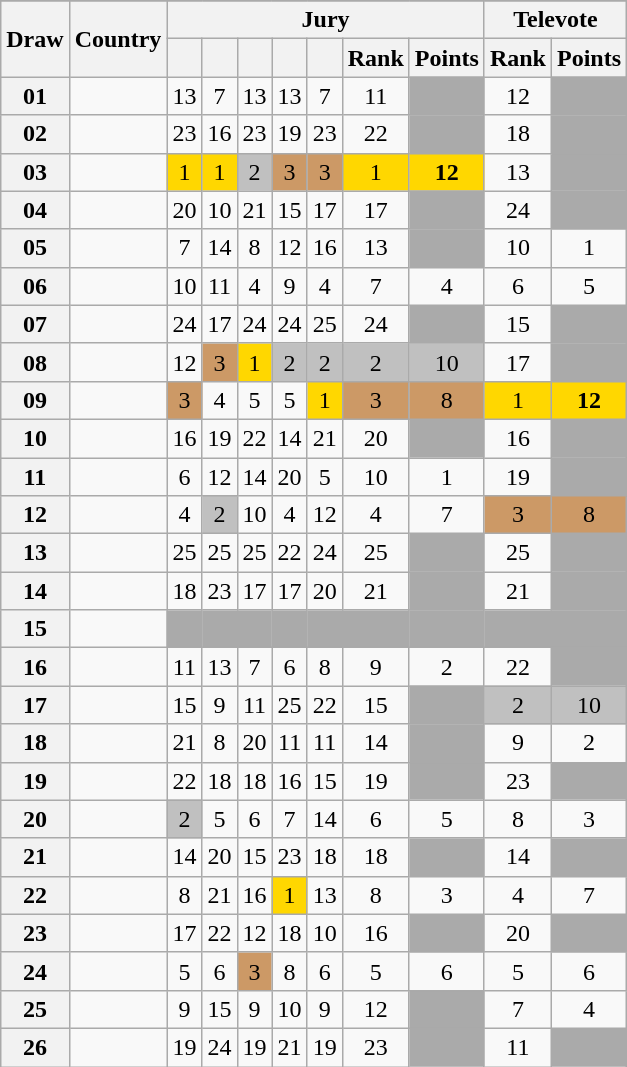<table class="sortable wikitable collapsible plainrowheaders" style="text-align:center;">
<tr>
</tr>
<tr>
<th scope="col" rowspan="2">Draw</th>
<th scope="col" rowspan="2">Country</th>
<th scope="col" colspan="7">Jury</th>
<th scope="col" colspan="2">Televote</th>
</tr>
<tr>
<th scope="col"><small></small></th>
<th scope="col"><small></small></th>
<th scope="col"><small></small></th>
<th scope="col"><small></small></th>
<th scope="col"><small></small></th>
<th scope="col">Rank</th>
<th scope="col">Points</th>
<th scope="col">Rank</th>
<th scope="col">Points</th>
</tr>
<tr>
<th scope="row" style="text-align:center;">01</th>
<td style="text-align:left;"></td>
<td>13</td>
<td>7</td>
<td>13</td>
<td>13</td>
<td>7</td>
<td>11</td>
<td style="background:#AAAAAA;"></td>
<td>12</td>
<td style="background:#AAAAAA;"></td>
</tr>
<tr>
<th scope="row" style="text-align:center;">02</th>
<td style="text-align:left;"></td>
<td>23</td>
<td>16</td>
<td>23</td>
<td>19</td>
<td>23</td>
<td>22</td>
<td style="background:#AAAAAA;"></td>
<td>18</td>
<td style="background:#AAAAAA;"></td>
</tr>
<tr>
<th scope="row" style="text-align:center;">03</th>
<td style="text-align:left;"></td>
<td style="background:gold;">1</td>
<td style="background:gold;">1</td>
<td style="background:silver;">2</td>
<td style="background:#CC9966;">3</td>
<td style="background:#CC9966;">3</td>
<td style="background:gold;">1</td>
<td style="background:gold;"><strong>12</strong></td>
<td>13</td>
<td style="background:#AAAAAA;"></td>
</tr>
<tr>
<th scope="row" style="text-align:center;">04</th>
<td style="text-align:left;"></td>
<td>20</td>
<td>10</td>
<td>21</td>
<td>15</td>
<td>17</td>
<td>17</td>
<td style="background:#AAAAAA;"></td>
<td>24</td>
<td style="background:#AAAAAA;"></td>
</tr>
<tr>
<th scope="row" style="text-align:center;">05</th>
<td style="text-align:left;"></td>
<td>7</td>
<td>14</td>
<td>8</td>
<td>12</td>
<td>16</td>
<td>13</td>
<td style="background:#AAAAAA;"></td>
<td>10</td>
<td>1</td>
</tr>
<tr>
<th scope="row" style="text-align:center;">06</th>
<td style="text-align:left;"></td>
<td>10</td>
<td>11</td>
<td>4</td>
<td>9</td>
<td>4</td>
<td>7</td>
<td>4</td>
<td>6</td>
<td>5</td>
</tr>
<tr>
<th scope="row" style="text-align:center;">07</th>
<td style="text-align:left;"></td>
<td>24</td>
<td>17</td>
<td>24</td>
<td>24</td>
<td>25</td>
<td>24</td>
<td style="background:#AAAAAA;"></td>
<td>15</td>
<td style="background:#AAAAAA;"></td>
</tr>
<tr>
<th scope="row" style="text-align:center;">08</th>
<td style="text-align:left;"></td>
<td>12</td>
<td style="background:#CC9966;">3</td>
<td style="background:gold;">1</td>
<td style="background:silver;">2</td>
<td style="background:silver;">2</td>
<td style="background:silver;">2</td>
<td style="background:silver;">10</td>
<td>17</td>
<td style="background:#AAAAAA;"></td>
</tr>
<tr>
<th scope="row" style="text-align:center;">09</th>
<td style="text-align:left;"></td>
<td style="background:#CC9966;">3</td>
<td>4</td>
<td>5</td>
<td>5</td>
<td style="background:gold;">1</td>
<td style="background:#CC9966;">3</td>
<td style="background:#CC9966;">8</td>
<td style="background:gold;">1</td>
<td style="background:gold;"><strong>12</strong></td>
</tr>
<tr>
<th scope="row" style="text-align:center;">10</th>
<td style="text-align:left;"></td>
<td>16</td>
<td>19</td>
<td>22</td>
<td>14</td>
<td>21</td>
<td>20</td>
<td style="background:#AAAAAA;"></td>
<td>16</td>
<td style="background:#AAAAAA;"></td>
</tr>
<tr>
<th scope="row" style="text-align:center;">11</th>
<td style="text-align:left;"></td>
<td>6</td>
<td>12</td>
<td>14</td>
<td>20</td>
<td>5</td>
<td>10</td>
<td>1</td>
<td>19</td>
<td style="background:#AAAAAA;"></td>
</tr>
<tr>
<th scope="row" style="text-align:center;">12</th>
<td style="text-align:left;"></td>
<td>4</td>
<td style="background:silver;">2</td>
<td>10</td>
<td>4</td>
<td>12</td>
<td>4</td>
<td>7</td>
<td style="background:#CC9966;">3</td>
<td style="background:#CC9966;">8</td>
</tr>
<tr>
<th scope="row" style="text-align:center;">13</th>
<td style="text-align:left;"></td>
<td>25</td>
<td>25</td>
<td>25</td>
<td>22</td>
<td>24</td>
<td>25</td>
<td style="background:#AAAAAA;"></td>
<td>25</td>
<td style="background:#AAAAAA;"></td>
</tr>
<tr>
<th scope="row" style="text-align:center;">14</th>
<td style="text-align:left;"></td>
<td>18</td>
<td>23</td>
<td>17</td>
<td>17</td>
<td>20</td>
<td>21</td>
<td style="background:#AAAAAA;"></td>
<td>21</td>
<td style="background:#AAAAAA;"></td>
</tr>
<tr class="sortbottom">
<th scope="row" style="text-align:center;">15</th>
<td style="text-align:left;"></td>
<td style="background:#AAAAAA;"></td>
<td style="background:#AAAAAA;"></td>
<td style="background:#AAAAAA;"></td>
<td style="background:#AAAAAA;"></td>
<td style="background:#AAAAAA;"></td>
<td style="background:#AAAAAA;"></td>
<td style="background:#AAAAAA;"></td>
<td style="background:#AAAAAA;"></td>
<td style="background:#AAAAAA;"></td>
</tr>
<tr>
<th scope="row" style="text-align:center;">16</th>
<td style="text-align:left;"></td>
<td>11</td>
<td>13</td>
<td>7</td>
<td>6</td>
<td>8</td>
<td>9</td>
<td>2</td>
<td>22</td>
<td style="background:#AAAAAA;"></td>
</tr>
<tr>
<th scope="row" style="text-align:center;">17</th>
<td style="text-align:left;"></td>
<td>15</td>
<td>9</td>
<td>11</td>
<td>25</td>
<td>22</td>
<td>15</td>
<td style="background:#AAAAAA;"></td>
<td style="background:silver;">2</td>
<td style="background:silver;">10</td>
</tr>
<tr>
<th scope="row" style="text-align:center;">18</th>
<td style="text-align:left;"></td>
<td>21</td>
<td>8</td>
<td>20</td>
<td>11</td>
<td>11</td>
<td>14</td>
<td style="background:#AAAAAA;"></td>
<td>9</td>
<td>2</td>
</tr>
<tr>
<th scope="row" style="text-align:center;">19</th>
<td style="text-align:left;"></td>
<td>22</td>
<td>18</td>
<td>18</td>
<td>16</td>
<td>15</td>
<td>19</td>
<td style="background:#AAAAAA;"></td>
<td>23</td>
<td style="background:#AAAAAA;"></td>
</tr>
<tr>
<th scope="row" style="text-align:center;">20</th>
<td style="text-align:left;"></td>
<td style="background:silver;">2</td>
<td>5</td>
<td>6</td>
<td>7</td>
<td>14</td>
<td>6</td>
<td>5</td>
<td>8</td>
<td>3</td>
</tr>
<tr>
<th scope="row" style="text-align:center;">21</th>
<td style="text-align:left;"></td>
<td>14</td>
<td>20</td>
<td>15</td>
<td>23</td>
<td>18</td>
<td>18</td>
<td style="background:#AAAAAA;"></td>
<td>14</td>
<td style="background:#AAAAAA;"></td>
</tr>
<tr>
<th scope="row" style="text-align:center;">22</th>
<td style="text-align:left;"></td>
<td>8</td>
<td>21</td>
<td>16</td>
<td style="background:gold;">1</td>
<td>13</td>
<td>8</td>
<td>3</td>
<td>4</td>
<td>7</td>
</tr>
<tr>
<th scope="row" style="text-align:center;">23</th>
<td style="text-align:left;"></td>
<td>17</td>
<td>22</td>
<td>12</td>
<td>18</td>
<td>10</td>
<td>16</td>
<td style="background:#AAAAAA;"></td>
<td>20</td>
<td style="background:#AAAAAA;"></td>
</tr>
<tr>
<th scope="row" style="text-align:center;">24</th>
<td style="text-align:left;"></td>
<td>5</td>
<td>6</td>
<td style="background:#CC9966;">3</td>
<td>8</td>
<td>6</td>
<td>5</td>
<td>6</td>
<td>5</td>
<td>6</td>
</tr>
<tr>
<th scope="row" style="text-align:center;">25</th>
<td style="text-align:left;"></td>
<td>9</td>
<td>15</td>
<td>9</td>
<td>10</td>
<td>9</td>
<td>12</td>
<td style="background:#AAAAAA;"></td>
<td>7</td>
<td>4</td>
</tr>
<tr>
<th scope="row" style="text-align:center;">26</th>
<td style="text-align:left;"></td>
<td>19</td>
<td>24</td>
<td>19</td>
<td>21</td>
<td>19</td>
<td>23</td>
<td style="background:#AAAAAA;"></td>
<td>11</td>
<td style="background:#AAAAAA;"></td>
</tr>
</table>
